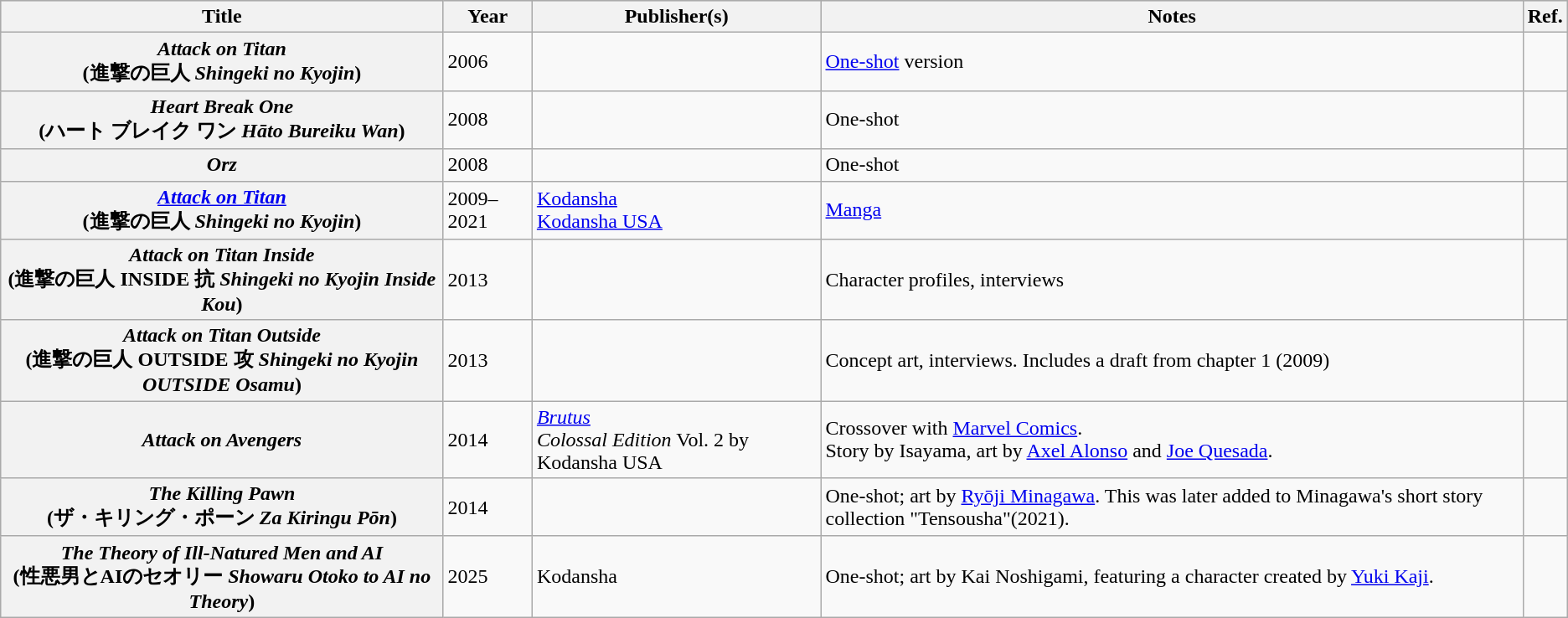<table class="wikitable plainrowheaders sortable">
<tr style="background:#ccc; text-align:center;">
<th scope="col">Title</th>
<th scope="col">Year</th>
<th scope="col">Publisher(s)</th>
<th scope="col">Notes</th>
<th scope="col" class="unsortable">Ref.</th>
</tr>
<tr>
<th scope="row"><em>Attack on Titan</em><br>(進撃の巨人 <em>Shingeki no Kyojin</em>)</th>
<td>2006</td>
<td></td>
<td><a href='#'>One-shot</a> version</td>
<td align="center"></td>
</tr>
<tr>
<th scope="row"><em>Heart Break One</em><br>(ハート ブレイク ワン <em>Hāto Bureiku Wan</em>)</th>
<td>2008</td>
<td></td>
<td>One-shot</td>
<td align="center"></td>
</tr>
<tr>
<th scope="row"><em>Orz</em></th>
<td>2008</td>
<td></td>
<td>One-shot</td>
<td align="center"></td>
</tr>
<tr>
<th scope="row"><em><a href='#'>Attack on Titan</a></em><br>(進撃の巨人 <em>Shingeki no Kyojin</em>)</th>
<td>2009–2021</td>
<td><a href='#'>Kodansha</a> <br><a href='#'>Kodansha USA</a> </td>
<td><a href='#'>Manga</a></td>
<td></td>
</tr>
<tr>
<th scope="row"><em>Attack on Titan Inside</em><br>(進撃の巨人 INSIDE 抗 <em>Shingeki no Kyojin Inside Kou</em>)</th>
<td>2013</td>
<td></td>
<td>Character profiles, interviews</td>
<td></td>
</tr>
<tr>
<th scope="row"><em>Attack on Titan Outside</em><br>(進撃の巨人 OUTSIDE 攻 <em>Shingeki no Kyojin OUTSIDE Osamu</em>)</th>
<td>2013</td>
<td></td>
<td>Concept art, interviews. Includes a draft from chapter 1 (2009)</td>
<td></td>
</tr>
<tr>
<th scope="row"><em>Attack on Avengers</em></th>
<td>2014</td>
<td><em><a href='#'>Brutus</a></em> <br><em>Colossal Edition</em> Vol. 2 by Kodansha USA </td>
<td>Crossover with <a href='#'>Marvel Comics</a>.<br>Story by Isayama, art by <a href='#'>Axel Alonso</a> and <a href='#'>Joe Quesada</a>.</td>
<td align="center"></td>
</tr>
<tr>
<th scope="row"><em>The Killing Pawn</em><br>(ザ・キリング・ポーン <em>Za Kiringu Pōn</em>)</th>
<td>2014</td>
<td></td>
<td>One-shot; art by <a href='#'>Ryōji Minagawa</a>. This was later added to Minagawa's short story collection "Tensousha"(2021).</td>
<td align="center"></td>
</tr>
<tr>
<th scope="row"><em>The Theory of Ill-Natured Men and AI</em><br>(性悪男とAIのセオリー <em>Showaru Otoko to AI no Theory</em>)</th>
<td>2025</td>
<td>Kodansha</td>
<td>One-shot; art by Kai Noshigami, featuring a character created by <a href='#'>Yuki Kaji</a>.</td>
<td align="center"></td>
</tr>
</table>
